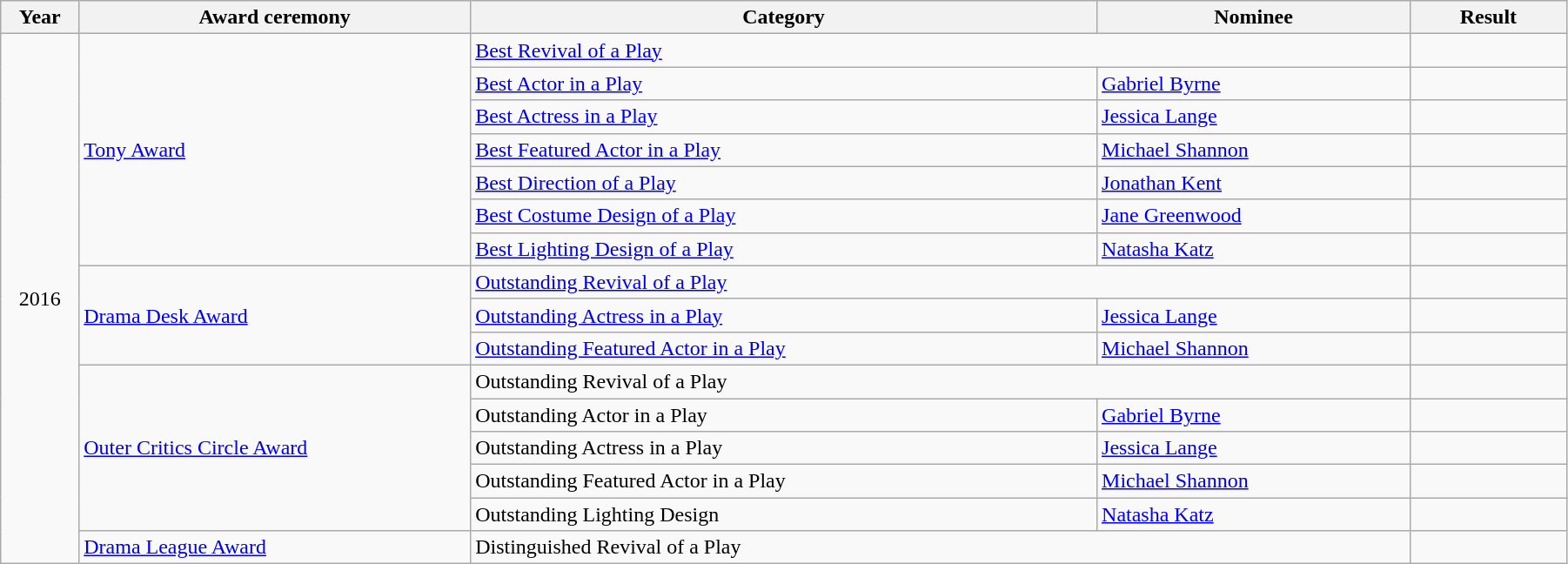<table class="wikitable" width="95%">
<tr>
<th width="5%">Year</th>
<th width="25%">Award ceremony</th>
<th width="40%">Category</th>
<th width="20%">Nominee</th>
<th width="10%">Result</th>
</tr>
<tr>
<td rowspan="16" align="center">2016</td>
<td rowspan="7"><a href='#'>Tony Award</a></td>
<td colspan="2"><a href='#'>Best Revival of a Play</a></td>
<td></td>
</tr>
<tr>
<td><a href='#'>Best Actor in a Play</a></td>
<td><a href='#'>Gabriel Byrne</a></td>
<td></td>
</tr>
<tr>
<td><a href='#'>Best Actress in a Play</a></td>
<td><a href='#'>Jessica Lange</a></td>
<td></td>
</tr>
<tr>
<td><a href='#'>Best Featured Actor in a Play</a></td>
<td><a href='#'>Michael Shannon</a></td>
<td></td>
</tr>
<tr>
<td><a href='#'>Best Direction of a Play</a></td>
<td><a href='#'>Jonathan Kent</a></td>
<td></td>
</tr>
<tr>
<td><a href='#'>Best Costume Design of a Play</a></td>
<td><a href='#'>Jane Greenwood</a></td>
<td></td>
</tr>
<tr>
<td><a href='#'>Best Lighting Design of a Play</a></td>
<td><a href='#'>Natasha Katz</a></td>
<td></td>
</tr>
<tr>
<td rowspan="3"><a href='#'>Drama Desk Award</a></td>
<td colspan="2"><a href='#'>Outstanding Revival of a Play</a></td>
<td></td>
</tr>
<tr>
<td><a href='#'>Outstanding Actress in a Play</a></td>
<td><a href='#'>Jessica Lange</a></td>
<td></td>
</tr>
<tr>
<td><a href='#'>Outstanding Featured Actor in a Play</a></td>
<td><a href='#'>Michael Shannon</a></td>
<td></td>
</tr>
<tr>
<td rowspan="5"><a href='#'>Outer Critics Circle Award</a></td>
<td colspan="2">Outstanding Revival of a Play</td>
<td></td>
</tr>
<tr>
<td>Outstanding Actor in a Play</td>
<td><a href='#'>Gabriel Byrne</a></td>
<td></td>
</tr>
<tr>
<td>Outstanding Actress in a Play</td>
<td><a href='#'>Jessica Lange</a></td>
<td></td>
</tr>
<tr>
<td>Outstanding Featured Actor in a Play</td>
<td><a href='#'>Michael Shannon</a></td>
<td></td>
</tr>
<tr>
<td>Outstanding Lighting Design</td>
<td><a href='#'>Natasha Katz</a></td>
<td></td>
</tr>
<tr>
<td><a href='#'>Drama League Award</a></td>
<td colspan="2">Distinguished Revival of a Play</td>
<td></td>
</tr>
</table>
